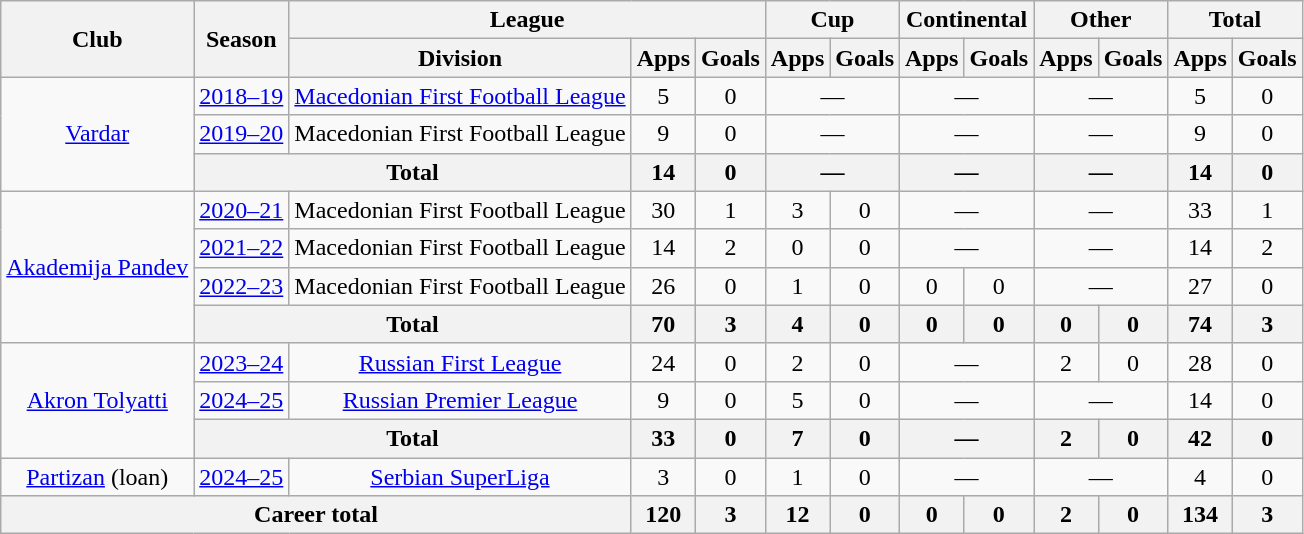<table class="wikitable" style="text-align: center;">
<tr>
<th rowspan="2">Club</th>
<th rowspan="2">Season</th>
<th colspan="3">League</th>
<th colspan="2">Cup</th>
<th colspan="2">Continental</th>
<th colspan="2">Other</th>
<th colspan="2">Total</th>
</tr>
<tr>
<th>Division</th>
<th>Apps</th>
<th>Goals</th>
<th>Apps</th>
<th>Goals</th>
<th>Apps</th>
<th>Goals</th>
<th>Apps</th>
<th>Goals</th>
<th>Apps</th>
<th>Goals</th>
</tr>
<tr>
<td rowspan="3"><a href='#'>Vardar</a></td>
<td><a href='#'>2018–19</a></td>
<td><a href='#'>Macedonian First Football League</a></td>
<td>5</td>
<td>0</td>
<td colspan="2">—</td>
<td colspan="2">—</td>
<td colspan="2">—</td>
<td>5</td>
<td>0</td>
</tr>
<tr>
<td><a href='#'>2019–20</a></td>
<td>Macedonian First Football League</td>
<td>9</td>
<td>0</td>
<td colspan="2">—</td>
<td colspan="2">—</td>
<td colspan="2">—</td>
<td>9</td>
<td>0</td>
</tr>
<tr>
<th colspan="2">Total</th>
<th>14</th>
<th>0</th>
<th colspan="2">—</th>
<th colspan="2">—</th>
<th colspan="2">—</th>
<th>14</th>
<th>0</th>
</tr>
<tr>
<td rowspan="4"><a href='#'>Akademija Pandev</a></td>
<td><a href='#'>2020–21</a></td>
<td>Macedonian First Football League</td>
<td>30</td>
<td>1</td>
<td>3</td>
<td>0</td>
<td colspan="2">—</td>
<td colspan="2">—</td>
<td>33</td>
<td>1</td>
</tr>
<tr>
<td><a href='#'>2021–22</a></td>
<td>Macedonian First Football League</td>
<td>14</td>
<td>2</td>
<td>0</td>
<td>0</td>
<td colspan="2">—</td>
<td colspan="2">—</td>
<td>14</td>
<td>2</td>
</tr>
<tr>
<td><a href='#'>2022–23</a></td>
<td>Macedonian First Football League</td>
<td>26</td>
<td>0</td>
<td>1</td>
<td>0</td>
<td>0</td>
<td>0</td>
<td colspan="2">—</td>
<td>27</td>
<td>0</td>
</tr>
<tr>
<th colspan="2">Total</th>
<th>70</th>
<th>3</th>
<th>4</th>
<th>0</th>
<th>0</th>
<th>0</th>
<th>0</th>
<th>0</th>
<th>74</th>
<th>3</th>
</tr>
<tr>
<td rowspan="3"><a href='#'>Akron Tolyatti</a></td>
<td><a href='#'>2023–24</a></td>
<td><a href='#'>Russian First League</a></td>
<td>24</td>
<td>0</td>
<td>2</td>
<td>0</td>
<td colspan="2">—</td>
<td>2</td>
<td>0</td>
<td>28</td>
<td>0</td>
</tr>
<tr>
<td><a href='#'>2024–25</a></td>
<td><a href='#'>Russian Premier League</a></td>
<td>9</td>
<td>0</td>
<td>5</td>
<td>0</td>
<td colspan="2">—</td>
<td colspan="2">—</td>
<td>14</td>
<td>0</td>
</tr>
<tr>
<th colspan="2">Total</th>
<th>33</th>
<th>0</th>
<th>7</th>
<th>0</th>
<th colspan="2">—</th>
<th>2</th>
<th>0</th>
<th>42</th>
<th>0</th>
</tr>
<tr>
<td><a href='#'>Partizan</a> (loan)</td>
<td><a href='#'>2024–25</a></td>
<td><a href='#'>Serbian SuperLiga</a></td>
<td>3</td>
<td>0</td>
<td>1</td>
<td>0</td>
<td colspan="2">—</td>
<td colspan="2">—</td>
<td>4</td>
<td>0</td>
</tr>
<tr>
<th colspan="3">Career total</th>
<th>120</th>
<th>3</th>
<th>12</th>
<th>0</th>
<th>0</th>
<th>0</th>
<th>2</th>
<th>0</th>
<th>134</th>
<th>3</th>
</tr>
</table>
